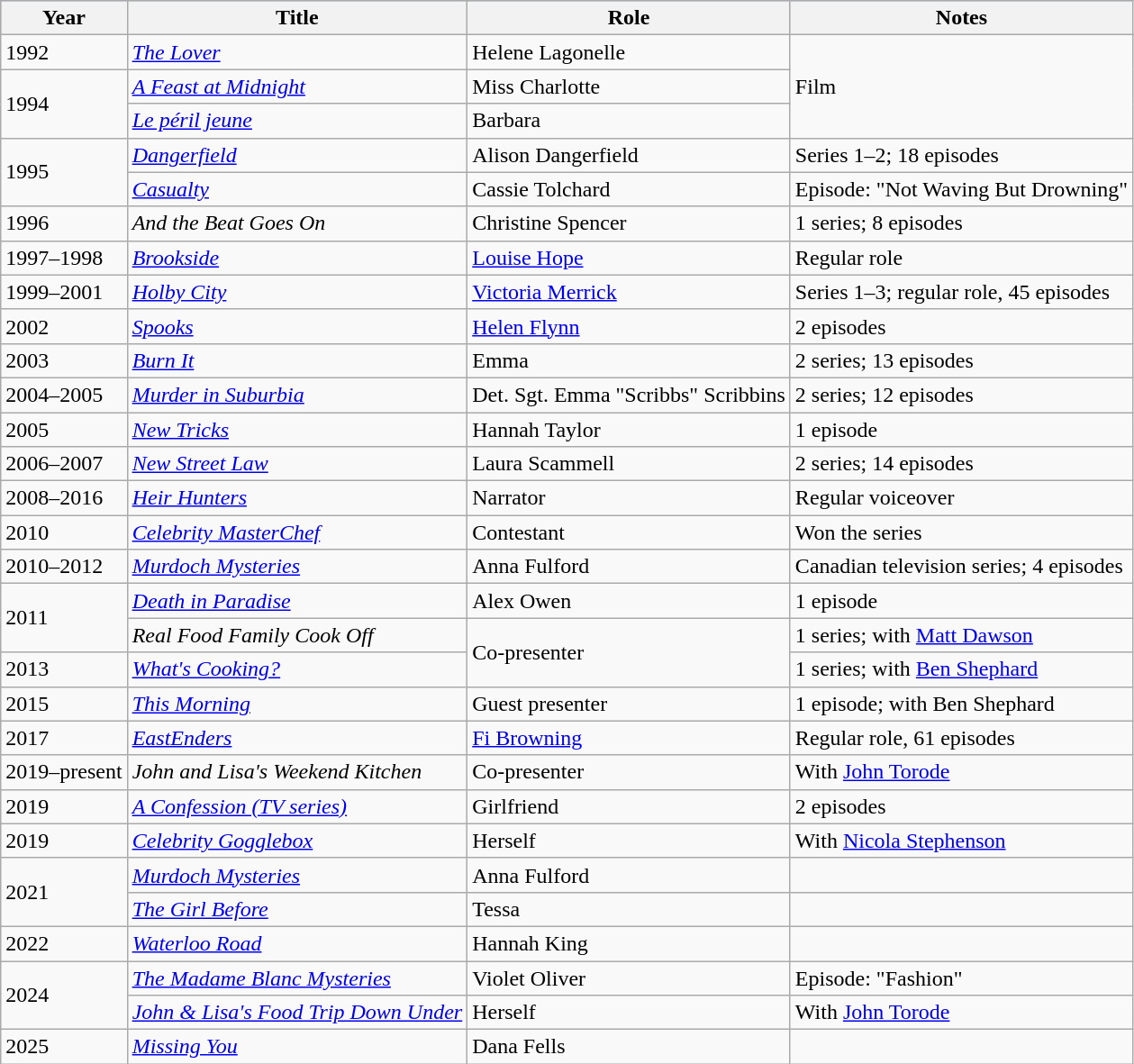<table class="wikitable">
<tr style="background:#b0c4de; text-align:center;">
<th>Year</th>
<th>Title</th>
<th>Role</th>
<th>Notes</th>
</tr>
<tr>
<td>1992</td>
<td><em><a href='#'>The Lover</a></em></td>
<td>Helene Lagonelle</td>
<td rowspan=3>Film</td>
</tr>
<tr>
<td rowspan=2>1994</td>
<td><em><a href='#'>A Feast at Midnight</a></em></td>
<td>Miss Charlotte</td>
</tr>
<tr>
<td><em><a href='#'>Le péril jeune</a></em></td>
<td>Barbara</td>
</tr>
<tr>
<td rowspan=2>1995</td>
<td><em><a href='#'>Dangerfield</a></em></td>
<td>Alison Dangerfield</td>
<td>Series 1–2; 18 episodes</td>
</tr>
<tr>
<td><em><a href='#'>Casualty</a></em></td>
<td>Cassie Tolchard</td>
<td>Episode: "Not Waving But Drowning"</td>
</tr>
<tr>
<td>1996</td>
<td><em>And the Beat Goes On</em></td>
<td>Christine Spencer</td>
<td>1 series; 8 episodes</td>
</tr>
<tr>
<td>1997–1998</td>
<td><em><a href='#'>Brookside</a></em></td>
<td><a href='#'>Louise Hope</a></td>
<td>Regular role</td>
</tr>
<tr>
<td>1999–2001</td>
<td><em><a href='#'>Holby City</a></em></td>
<td><a href='#'>Victoria Merrick</a></td>
<td>Series 1–3; regular role, 45 episodes</td>
</tr>
<tr>
<td>2002</td>
<td><em><a href='#'>Spooks</a></em></td>
<td><a href='#'>Helen Flynn</a></td>
<td>2 episodes</td>
</tr>
<tr>
<td>2003</td>
<td><em><a href='#'>Burn It</a></em></td>
<td>Emma</td>
<td>2 series; 13 episodes</td>
</tr>
<tr>
<td>2004–2005</td>
<td><em><a href='#'>Murder in Suburbia</a></em></td>
<td>Det. Sgt. Emma "Scribbs" Scribbins</td>
<td>2 series; 12 episodes</td>
</tr>
<tr>
<td>2005</td>
<td><em><a href='#'>New Tricks</a></em></td>
<td>Hannah Taylor</td>
<td>1 episode</td>
</tr>
<tr>
<td>2006–2007</td>
<td><em><a href='#'>New Street Law</a></em></td>
<td>Laura Scammell</td>
<td>2 series; 14 episodes</td>
</tr>
<tr>
<td>2008–2016</td>
<td><em><a href='#'>Heir Hunters</a></em></td>
<td>Narrator</td>
<td>Regular voiceover</td>
</tr>
<tr>
<td>2010</td>
<td><em><a href='#'>Celebrity MasterChef</a></em></td>
<td>Contestant</td>
<td>Won the series</td>
</tr>
<tr>
<td>2010–2012</td>
<td><em><a href='#'>Murdoch Mysteries</a></em></td>
<td>Anna Fulford</td>
<td>Canadian television series; 4 episodes</td>
</tr>
<tr>
<td rowspan=2>2011</td>
<td><em><a href='#'>Death in Paradise</a></em></td>
<td>Alex Owen</td>
<td>1 episode</td>
</tr>
<tr>
<td><em>Real Food Family Cook Off</em></td>
<td rowspan=2>Co-presenter</td>
<td>1 series; with <a href='#'>Matt Dawson</a></td>
</tr>
<tr>
<td>2013</td>
<td><em><a href='#'>What's Cooking?</a></em></td>
<td>1 series; with <a href='#'>Ben Shephard</a></td>
</tr>
<tr>
<td>2015</td>
<td><em><a href='#'>This Morning</a></em></td>
<td>Guest presenter</td>
<td>1 episode; with Ben Shephard</td>
</tr>
<tr>
<td>2017</td>
<td><em><a href='#'>EastEnders</a></em></td>
<td><a href='#'>Fi Browning</a></td>
<td>Regular role, 61 episodes</td>
</tr>
<tr>
<td>2019–present</td>
<td><em>John and Lisa's Weekend Kitchen</em></td>
<td>Co-presenter</td>
<td>With <a href='#'>John Torode</a></td>
</tr>
<tr>
<td>2019</td>
<td><em><a href='#'>A Confession (TV series)</a></em></td>
<td>Girlfriend</td>
<td>2 episodes</td>
</tr>
<tr>
<td>2019</td>
<td><em><a href='#'>Celebrity Gogglebox</a></em></td>
<td>Herself</td>
<td>With <a href='#'>Nicola Stephenson</a></td>
</tr>
<tr>
<td rowspan=2>2021</td>
<td><em><a href='#'>Murdoch Mysteries</a></em></td>
<td>Anna Fulford</td>
<td></td>
</tr>
<tr>
<td><em><a href='#'>The Girl Before</a></em></td>
<td>Tessa</td>
<td></td>
</tr>
<tr>
<td>2022</td>
<td><em><a href='#'>Waterloo Road</a></em></td>
<td>Hannah King</td>
<td></td>
</tr>
<tr>
<td rowspan=2>2024</td>
<td><em><a href='#'>The Madame Blanc Mysteries</a></em></td>
<td>Violet Oliver</td>
<td>Episode: "Fashion"</td>
</tr>
<tr>
<td><em><a href='#'>John & Lisa's Food Trip Down Under</a></em></td>
<td>Herself</td>
<td>With <a href='#'>John Torode</a></td>
</tr>
<tr>
<td>2025</td>
<td><em><a href='#'>Missing You</a></em></td>
<td>Dana Fells</td>
<td></td>
</tr>
</table>
